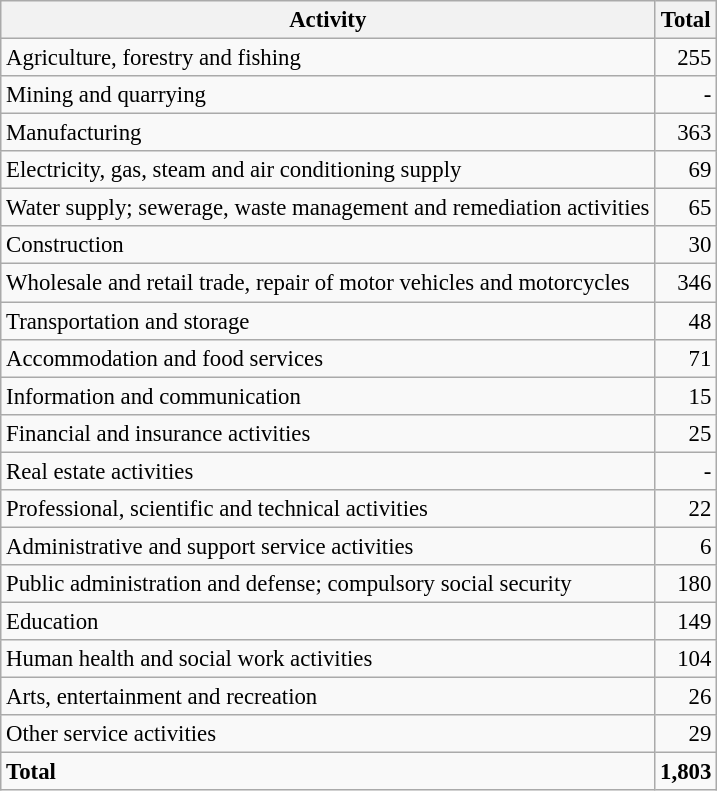<table class="wikitable sortable" style="font-size:95%;">
<tr>
<th>Activity</th>
<th>Total</th>
</tr>
<tr>
<td>Agriculture, forestry and fishing</td>
<td align="right">255</td>
</tr>
<tr>
<td>Mining and quarrying</td>
<td align="right">-</td>
</tr>
<tr>
<td>Manufacturing</td>
<td align="right">363</td>
</tr>
<tr>
<td>Electricity, gas, steam and air conditioning supply</td>
<td align="right">69</td>
</tr>
<tr>
<td>Water supply; sewerage, waste management and remediation activities</td>
<td align="right">65</td>
</tr>
<tr>
<td>Construction</td>
<td align="right">30</td>
</tr>
<tr>
<td>Wholesale and retail trade, repair of motor vehicles and motorcycles</td>
<td align="right">346</td>
</tr>
<tr>
<td>Transportation and storage</td>
<td align="right">48</td>
</tr>
<tr>
<td>Accommodation and food services</td>
<td align="right">71</td>
</tr>
<tr>
<td>Information and communication</td>
<td align="right">15</td>
</tr>
<tr>
<td>Financial and insurance activities</td>
<td align="right">25</td>
</tr>
<tr>
<td>Real estate activities</td>
<td align="right">-</td>
</tr>
<tr>
<td>Professional, scientific and technical activities</td>
<td align="right">22</td>
</tr>
<tr>
<td>Administrative and support service activities</td>
<td align="right">6</td>
</tr>
<tr>
<td>Public administration and defense; compulsory social security</td>
<td align="right">180</td>
</tr>
<tr>
<td>Education</td>
<td align="right">149</td>
</tr>
<tr>
<td>Human health and social work activities</td>
<td align="right">104</td>
</tr>
<tr>
<td>Arts, entertainment and recreation</td>
<td align="right">26</td>
</tr>
<tr>
<td>Other service activities</td>
<td align="right">29</td>
</tr>
<tr class="sortbottom">
<td><strong>Total</strong></td>
<td align="right"><strong>1,803</strong></td>
</tr>
</table>
